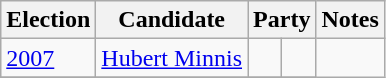<table class="wikitable">
<tr>
<th>Election</th>
<th>Candidate</th>
<th colspan=2>Party</th>
<th>Notes</th>
</tr>
<tr>
<td><a href='#'>2007</a></td>
<td><a href='#'>Hubert Minnis</a></td>
<td></td>
<td></td>
</tr>
<tr>
</tr>
</table>
